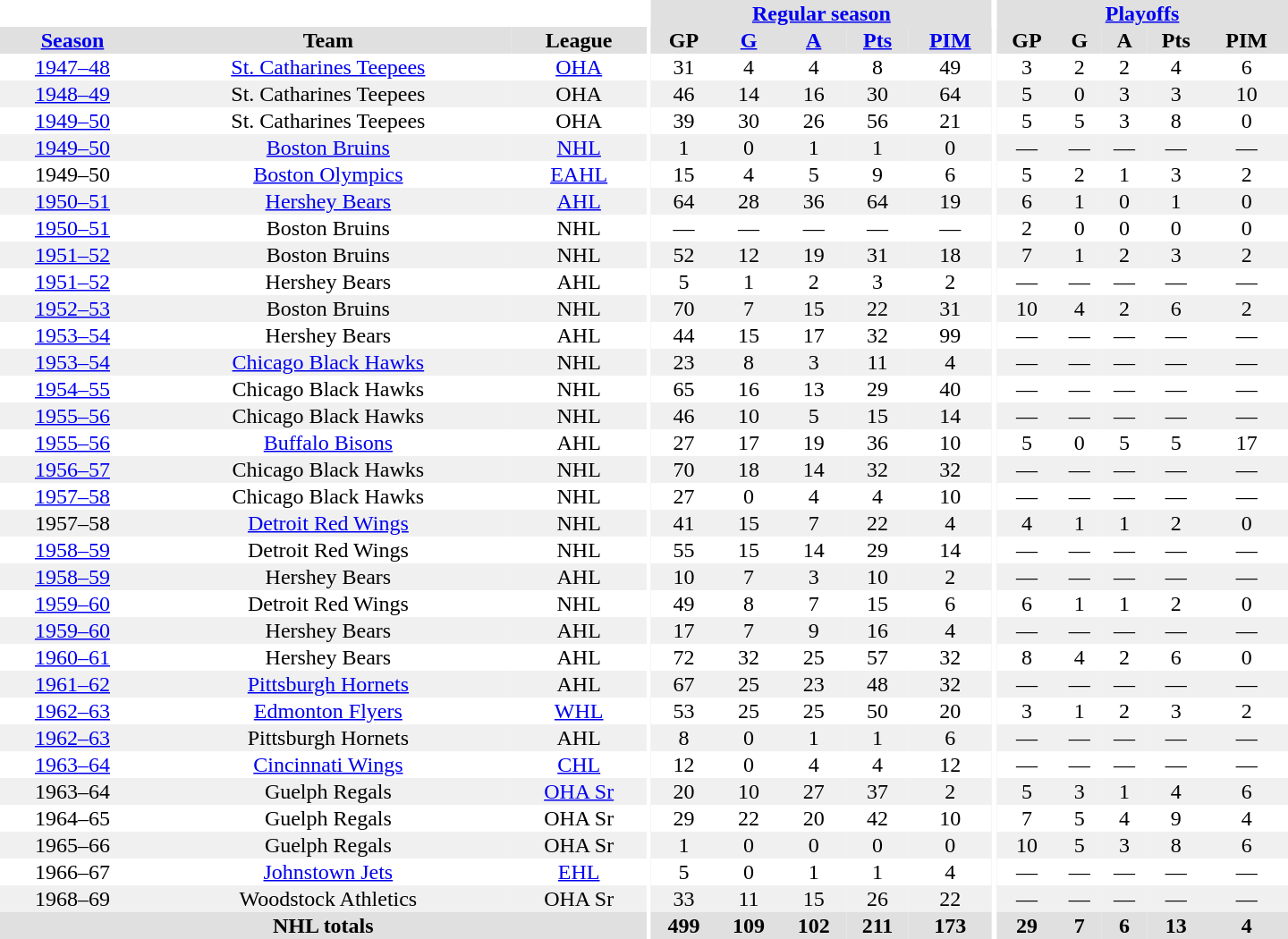<table border="0" cellpadding="1" cellspacing="0" style="text-align:center; width:60em">
<tr bgcolor="#e0e0e0">
<th colspan="3" bgcolor="#ffffff"></th>
<th rowspan="100" bgcolor="#ffffff"></th>
<th colspan="5"><a href='#'>Regular season</a></th>
<th rowspan="100" bgcolor="#ffffff"></th>
<th colspan="5"><a href='#'>Playoffs</a></th>
</tr>
<tr bgcolor="#e0e0e0">
<th><a href='#'>Season</a></th>
<th>Team</th>
<th>League</th>
<th>GP</th>
<th><a href='#'>G</a></th>
<th><a href='#'>A</a></th>
<th><a href='#'>Pts</a></th>
<th><a href='#'>PIM</a></th>
<th>GP</th>
<th>G</th>
<th>A</th>
<th>Pts</th>
<th>PIM</th>
</tr>
<tr>
<td><a href='#'>1947–48</a></td>
<td><a href='#'>St. Catharines Teepees</a></td>
<td><a href='#'>OHA</a></td>
<td>31</td>
<td>4</td>
<td>4</td>
<td>8</td>
<td>49</td>
<td>3</td>
<td>2</td>
<td>2</td>
<td>4</td>
<td>6</td>
</tr>
<tr bgcolor="#f0f0f0">
<td><a href='#'>1948–49</a></td>
<td>St. Catharines Teepees</td>
<td>OHA</td>
<td>46</td>
<td>14</td>
<td>16</td>
<td>30</td>
<td>64</td>
<td>5</td>
<td>0</td>
<td>3</td>
<td>3</td>
<td>10</td>
</tr>
<tr>
<td><a href='#'>1949–50</a></td>
<td>St. Catharines Teepees</td>
<td>OHA</td>
<td>39</td>
<td>30</td>
<td>26</td>
<td>56</td>
<td>21</td>
<td>5</td>
<td>5</td>
<td>3</td>
<td>8</td>
<td>0</td>
</tr>
<tr bgcolor="#f0f0f0">
<td><a href='#'>1949–50</a></td>
<td><a href='#'>Boston Bruins</a></td>
<td><a href='#'>NHL</a></td>
<td>1</td>
<td>0</td>
<td>1</td>
<td>1</td>
<td>0</td>
<td>—</td>
<td>—</td>
<td>—</td>
<td>—</td>
<td>—</td>
</tr>
<tr>
<td>1949–50</td>
<td><a href='#'>Boston Olympics</a></td>
<td><a href='#'>EAHL</a></td>
<td>15</td>
<td>4</td>
<td>5</td>
<td>9</td>
<td>6</td>
<td>5</td>
<td>2</td>
<td>1</td>
<td>3</td>
<td>2</td>
</tr>
<tr bgcolor="#f0f0f0">
<td><a href='#'>1950–51</a></td>
<td><a href='#'>Hershey Bears</a></td>
<td><a href='#'>AHL</a></td>
<td>64</td>
<td>28</td>
<td>36</td>
<td>64</td>
<td>19</td>
<td>6</td>
<td>1</td>
<td>0</td>
<td>1</td>
<td>0</td>
</tr>
<tr>
<td><a href='#'>1950–51</a></td>
<td>Boston Bruins</td>
<td>NHL</td>
<td>—</td>
<td>—</td>
<td>—</td>
<td>—</td>
<td>—</td>
<td>2</td>
<td>0</td>
<td>0</td>
<td>0</td>
<td>0</td>
</tr>
<tr bgcolor="#f0f0f0">
<td><a href='#'>1951–52</a></td>
<td>Boston Bruins</td>
<td>NHL</td>
<td>52</td>
<td>12</td>
<td>19</td>
<td>31</td>
<td>18</td>
<td>7</td>
<td>1</td>
<td>2</td>
<td>3</td>
<td>2</td>
</tr>
<tr>
<td><a href='#'>1951–52</a></td>
<td>Hershey Bears</td>
<td>AHL</td>
<td>5</td>
<td>1</td>
<td>2</td>
<td>3</td>
<td>2</td>
<td>—</td>
<td>—</td>
<td>—</td>
<td>—</td>
<td>—</td>
</tr>
<tr bgcolor="#f0f0f0">
<td><a href='#'>1952–53</a></td>
<td>Boston Bruins</td>
<td>NHL</td>
<td>70</td>
<td>7</td>
<td>15</td>
<td>22</td>
<td>31</td>
<td>10</td>
<td>4</td>
<td>2</td>
<td>6</td>
<td>2</td>
</tr>
<tr>
<td><a href='#'>1953–54</a></td>
<td>Hershey Bears</td>
<td>AHL</td>
<td>44</td>
<td>15</td>
<td>17</td>
<td>32</td>
<td>99</td>
<td>—</td>
<td>—</td>
<td>—</td>
<td>—</td>
<td>—</td>
</tr>
<tr bgcolor="#f0f0f0">
<td><a href='#'>1953–54</a></td>
<td><a href='#'>Chicago Black Hawks</a></td>
<td>NHL</td>
<td>23</td>
<td>8</td>
<td>3</td>
<td>11</td>
<td>4</td>
<td>—</td>
<td>—</td>
<td>—</td>
<td>—</td>
<td>—</td>
</tr>
<tr>
<td><a href='#'>1954–55</a></td>
<td>Chicago Black Hawks</td>
<td>NHL</td>
<td>65</td>
<td>16</td>
<td>13</td>
<td>29</td>
<td>40</td>
<td>—</td>
<td>—</td>
<td>—</td>
<td>—</td>
<td>—</td>
</tr>
<tr bgcolor="#f0f0f0">
<td><a href='#'>1955–56</a></td>
<td>Chicago Black Hawks</td>
<td>NHL</td>
<td>46</td>
<td>10</td>
<td>5</td>
<td>15</td>
<td>14</td>
<td>—</td>
<td>—</td>
<td>—</td>
<td>—</td>
<td>—</td>
</tr>
<tr>
<td><a href='#'>1955–56</a></td>
<td><a href='#'>Buffalo Bisons</a></td>
<td>AHL</td>
<td>27</td>
<td>17</td>
<td>19</td>
<td>36</td>
<td>10</td>
<td>5</td>
<td>0</td>
<td>5</td>
<td>5</td>
<td>17</td>
</tr>
<tr bgcolor="#f0f0f0">
<td><a href='#'>1956–57</a></td>
<td>Chicago Black Hawks</td>
<td>NHL</td>
<td>70</td>
<td>18</td>
<td>14</td>
<td>32</td>
<td>32</td>
<td>—</td>
<td>—</td>
<td>—</td>
<td>—</td>
<td>—</td>
</tr>
<tr>
<td><a href='#'>1957–58</a></td>
<td>Chicago Black Hawks</td>
<td>NHL</td>
<td>27</td>
<td>0</td>
<td>4</td>
<td>4</td>
<td>10</td>
<td>—</td>
<td>—</td>
<td>—</td>
<td>—</td>
<td>—</td>
</tr>
<tr bgcolor="#f0f0f0">
<td>1957–58</td>
<td><a href='#'>Detroit Red Wings</a></td>
<td>NHL</td>
<td>41</td>
<td>15</td>
<td>7</td>
<td>22</td>
<td>4</td>
<td>4</td>
<td>1</td>
<td>1</td>
<td>2</td>
<td>0</td>
</tr>
<tr>
<td><a href='#'>1958–59</a></td>
<td>Detroit Red Wings</td>
<td>NHL</td>
<td>55</td>
<td>15</td>
<td>14</td>
<td>29</td>
<td>14</td>
<td>—</td>
<td>—</td>
<td>—</td>
<td>—</td>
<td>—</td>
</tr>
<tr bgcolor="#f0f0f0">
<td><a href='#'>1958–59</a></td>
<td>Hershey Bears</td>
<td>AHL</td>
<td>10</td>
<td>7</td>
<td>3</td>
<td>10</td>
<td>2</td>
<td>—</td>
<td>—</td>
<td>—</td>
<td>—</td>
<td>—</td>
</tr>
<tr>
<td><a href='#'>1959–60</a></td>
<td>Detroit Red Wings</td>
<td>NHL</td>
<td>49</td>
<td>8</td>
<td>7</td>
<td>15</td>
<td>6</td>
<td>6</td>
<td>1</td>
<td>1</td>
<td>2</td>
<td>0</td>
</tr>
<tr bgcolor="#f0f0f0">
<td><a href='#'>1959–60</a></td>
<td>Hershey Bears</td>
<td>AHL</td>
<td>17</td>
<td>7</td>
<td>9</td>
<td>16</td>
<td>4</td>
<td>—</td>
<td>—</td>
<td>—</td>
<td>—</td>
<td>—</td>
</tr>
<tr>
<td><a href='#'>1960–61</a></td>
<td>Hershey Bears</td>
<td>AHL</td>
<td>72</td>
<td>32</td>
<td>25</td>
<td>57</td>
<td>32</td>
<td>8</td>
<td>4</td>
<td>2</td>
<td>6</td>
<td>0</td>
</tr>
<tr bgcolor="#f0f0f0">
<td><a href='#'>1961–62</a></td>
<td><a href='#'>Pittsburgh Hornets</a></td>
<td>AHL</td>
<td>67</td>
<td>25</td>
<td>23</td>
<td>48</td>
<td>32</td>
<td>—</td>
<td>—</td>
<td>—</td>
<td>—</td>
<td>—</td>
</tr>
<tr>
<td><a href='#'>1962–63</a></td>
<td><a href='#'>Edmonton Flyers</a></td>
<td><a href='#'>WHL</a></td>
<td>53</td>
<td>25</td>
<td>25</td>
<td>50</td>
<td>20</td>
<td>3</td>
<td>1</td>
<td>2</td>
<td>3</td>
<td>2</td>
</tr>
<tr bgcolor="#f0f0f0">
<td><a href='#'>1962–63</a></td>
<td>Pittsburgh Hornets</td>
<td>AHL</td>
<td>8</td>
<td>0</td>
<td>1</td>
<td>1</td>
<td>6</td>
<td>—</td>
<td>—</td>
<td>—</td>
<td>—</td>
<td>—</td>
</tr>
<tr>
<td><a href='#'>1963–64</a></td>
<td><a href='#'>Cincinnati Wings</a></td>
<td><a href='#'>CHL</a></td>
<td>12</td>
<td>0</td>
<td>4</td>
<td>4</td>
<td>12</td>
<td>—</td>
<td>—</td>
<td>—</td>
<td>—</td>
<td>—</td>
</tr>
<tr bgcolor="#f0f0f0">
<td>1963–64</td>
<td>Guelph Regals</td>
<td><a href='#'>OHA Sr</a></td>
<td>20</td>
<td>10</td>
<td>27</td>
<td>37</td>
<td>2</td>
<td>5</td>
<td>3</td>
<td>1</td>
<td>4</td>
<td>6</td>
</tr>
<tr>
<td>1964–65</td>
<td>Guelph Regals</td>
<td>OHA Sr</td>
<td>29</td>
<td>22</td>
<td>20</td>
<td>42</td>
<td>10</td>
<td>7</td>
<td>5</td>
<td>4</td>
<td>9</td>
<td>4</td>
</tr>
<tr bgcolor="#f0f0f0">
<td>1965–66</td>
<td>Guelph Regals</td>
<td>OHA Sr</td>
<td>1</td>
<td>0</td>
<td>0</td>
<td>0</td>
<td>0</td>
<td>10</td>
<td>5</td>
<td>3</td>
<td>8</td>
<td>6</td>
</tr>
<tr>
<td>1966–67</td>
<td><a href='#'>Johnstown Jets</a></td>
<td><a href='#'>EHL</a></td>
<td>5</td>
<td>0</td>
<td>1</td>
<td>1</td>
<td>4</td>
<td>—</td>
<td>—</td>
<td>—</td>
<td>—</td>
<td>—</td>
</tr>
<tr bgcolor="#f0f0f0">
<td>1968–69</td>
<td>Woodstock Athletics</td>
<td>OHA Sr</td>
<td>33</td>
<td>11</td>
<td>15</td>
<td>26</td>
<td>22</td>
<td>—</td>
<td>—</td>
<td>—</td>
<td>—</td>
<td>—</td>
</tr>
<tr bgcolor="#e0e0e0">
<th colspan="3">NHL totals</th>
<th>499</th>
<th>109</th>
<th>102</th>
<th>211</th>
<th>173</th>
<th>29</th>
<th>7</th>
<th>6</th>
<th>13</th>
<th>4</th>
</tr>
</table>
